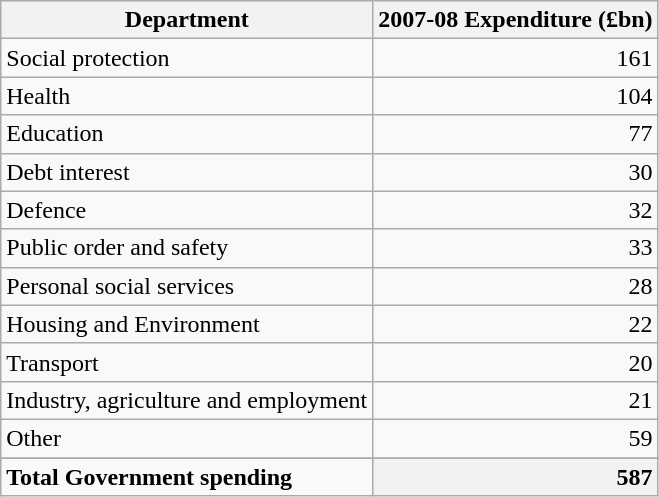<table class="wikitable sortable">
<tr>
<th>Department</th>
<th style="text-align: right">2007-08 Expenditure (£bn)</th>
</tr>
<tr>
<td>Social protection</td>
<td style="text-align: right">161</td>
</tr>
<tr>
<td>Health</td>
<td style="text-align: right">104</td>
</tr>
<tr>
<td>Education</td>
<td style="text-align: right">77</td>
</tr>
<tr>
<td>Debt interest</td>
<td style="text-align: right">30</td>
</tr>
<tr>
<td>Defence</td>
<td style="text-align: right">32</td>
</tr>
<tr>
<td>Public order and safety</td>
<td style="text-align: right">33</td>
</tr>
<tr>
<td>Personal social services</td>
<td style="text-align: right">28</td>
</tr>
<tr>
<td>Housing and Environment</td>
<td style="text-align: right">22</td>
</tr>
<tr>
<td>Transport</td>
<td style="text-align: right">20</td>
</tr>
<tr>
<td>Industry, agriculture and employment</td>
<td style="text-align: right">21</td>
</tr>
<tr>
<td>Other</td>
<td style="text-align: right">59</td>
</tr>
<tr>
</tr>
<tr class="sortbottom">
<td style="text-align: left"><strong>Total Government spending</strong></td>
<th style="text-align: right">587</th>
</tr>
</table>
